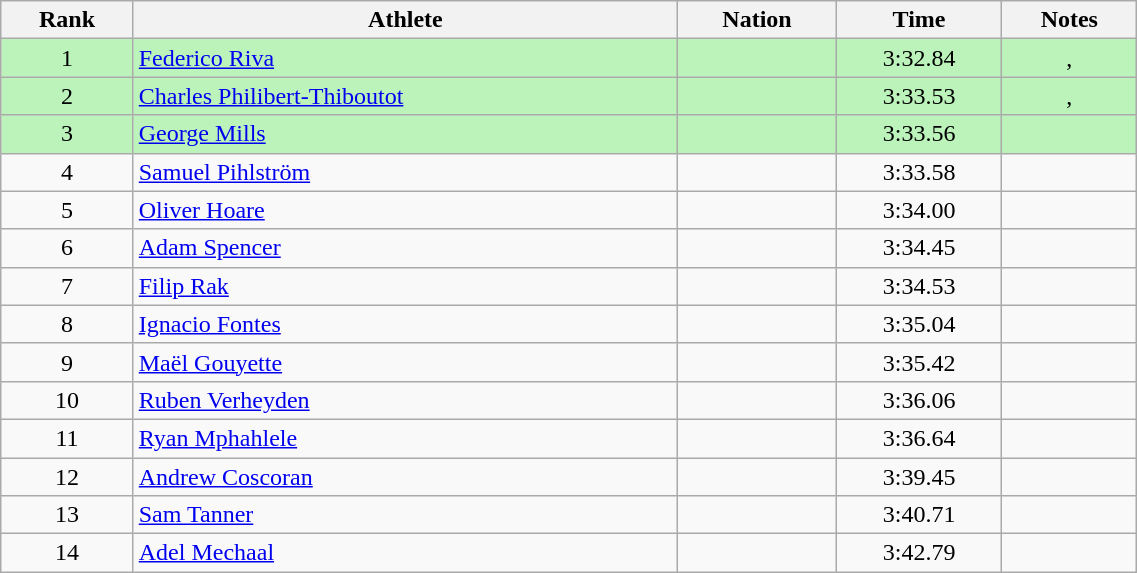<table class="wikitable sortable" style="text-align:center;width: 60%;">
<tr>
<th>Rank</th>
<th>Athlete</th>
<th>Nation</th>
<th>Time</th>
<th>Notes</th>
</tr>
<tr bgcolor=#bbf3bb>
<td>1</td>
<td align="left"><a href='#'>Federico Riva</a></td>
<td align="left"></td>
<td>3:32.84</td>
<td>, </td>
</tr>
<tr bgcolor=#bbf3bb>
<td>2</td>
<td align="left"><a href='#'>Charles Philibert-Thiboutot</a></td>
<td align="left"></td>
<td>3:33.53</td>
<td>, </td>
</tr>
<tr bgcolor=#bbf3bb>
<td>3</td>
<td align="left"><a href='#'>George Mills</a></td>
<td align="left"></td>
<td>3:33.56</td>
<td></td>
</tr>
<tr>
<td>4</td>
<td align="left"><a href='#'>Samuel Pihlström</a></td>
<td align="left"></td>
<td>3:33.58</td>
<td></td>
</tr>
<tr>
<td>5</td>
<td align="left"><a href='#'>Oliver Hoare</a></td>
<td align="left"></td>
<td>3:34.00</td>
<td></td>
</tr>
<tr>
<td>6</td>
<td align="left"><a href='#'>Adam Spencer</a></td>
<td align="left"></td>
<td>3:34.45</td>
<td></td>
</tr>
<tr>
<td>7</td>
<td align="left"><a href='#'>Filip Rak</a></td>
<td align="left"></td>
<td>3:34.53</td>
<td></td>
</tr>
<tr>
<td>8</td>
<td align="left"><a href='#'>Ignacio Fontes</a></td>
<td align="left"></td>
<td>3:35.04</td>
<td></td>
</tr>
<tr>
<td>9</td>
<td align="left"><a href='#'>Maël Gouyette</a></td>
<td align="left"></td>
<td>3:35.42</td>
<td></td>
</tr>
<tr>
<td>10</td>
<td align="left"><a href='#'>Ruben Verheyden</a></td>
<td align="left"></td>
<td>3:36.06</td>
<td></td>
</tr>
<tr>
<td>11</td>
<td align="left"><a href='#'>Ryan Mphahlele</a></td>
<td align="left"></td>
<td>3:36.64</td>
<td></td>
</tr>
<tr>
<td>12</td>
<td align="left"><a href='#'>Andrew Coscoran</a></td>
<td align="left"></td>
<td>3:39.45</td>
<td></td>
</tr>
<tr>
<td>13</td>
<td align="left"><a href='#'>Sam Tanner</a></td>
<td align="left"></td>
<td>3:40.71</td>
<td></td>
</tr>
<tr>
<td>14</td>
<td align="left"><a href='#'>Adel Mechaal</a></td>
<td align="left"></td>
<td>3:42.79</td>
<td></td>
</tr>
</table>
